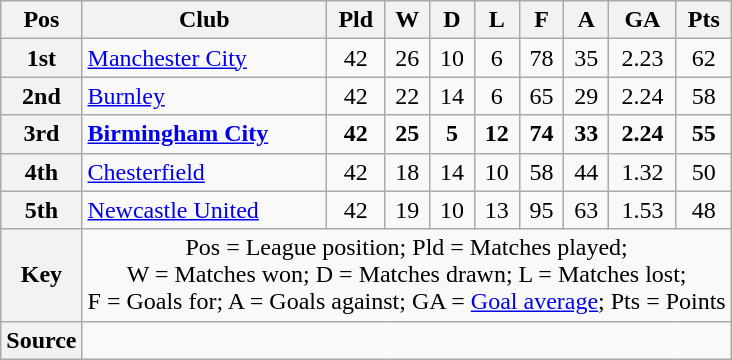<table class="wikitable" style="text-align:center">
<tr>
<th scope="col">Pos</th>
<th scope="col">Club</th>
<th scope="col">Pld</th>
<th scope="col">W</th>
<th scope="col">D</th>
<th scope="col">L</th>
<th scope="col">F</th>
<th scope="col">A</th>
<th scope="col">GA</th>
<th scope="col">Pts</th>
</tr>
<tr>
<th scope="row">1st</th>
<td align="left"><a href='#'>Manchester City</a></td>
<td>42</td>
<td>26</td>
<td>10</td>
<td>6</td>
<td>78</td>
<td>35</td>
<td>2.23</td>
<td>62</td>
</tr>
<tr>
<th scope="row">2nd</th>
<td align="left"><a href='#'>Burnley</a></td>
<td>42</td>
<td>22</td>
<td>14</td>
<td>6</td>
<td>65</td>
<td>29</td>
<td>2.24</td>
<td>58</td>
</tr>
<tr style="font-Weight:bold">
<th scope="row">3rd</th>
<td align="left"><a href='#'>Birmingham City</a></td>
<td>42</td>
<td>25</td>
<td>5</td>
<td>12</td>
<td>74</td>
<td>33</td>
<td>2.24</td>
<td>55</td>
</tr>
<tr>
<th scope="row">4th</th>
<td align="left"><a href='#'>Chesterfield</a></td>
<td>42</td>
<td>18</td>
<td>14</td>
<td>10</td>
<td>58</td>
<td>44</td>
<td>1.32</td>
<td>50</td>
</tr>
<tr>
<th scope="row">5th</th>
<td align="left"><a href='#'>Newcastle United</a></td>
<td>42</td>
<td>19</td>
<td>10</td>
<td>13</td>
<td>95</td>
<td>63</td>
<td>1.53</td>
<td>48</td>
</tr>
<tr>
<th scope="row">Key</th>
<td colspan="9">Pos = League position; Pld = Matches played;<br>W = Matches won; D = Matches drawn; L = Matches lost;<br>F = Goals for; A = Goals against; GA = <a href='#'>Goal average</a>; Pts = Points</td>
</tr>
<tr>
<th scope="row">Source</th>
<td colspan="9"></td>
</tr>
</table>
